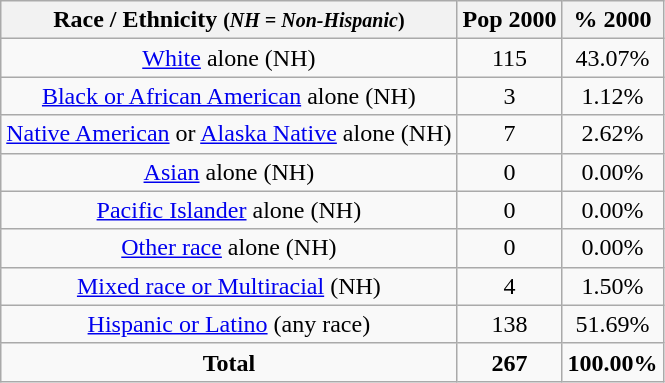<table class="wikitable" style="text-align:center;">
<tr>
<th>Race / Ethnicity <small>(<em>NH = Non-Hispanic</em>)</small></th>
<th>Pop 2000</th>
<th>% 2000</th>
</tr>
<tr>
<td><a href='#'>White</a> alone (NH)</td>
<td>115</td>
<td>43.07%</td>
</tr>
<tr>
<td><a href='#'>Black or African American</a> alone (NH)</td>
<td>3</td>
<td>1.12%</td>
</tr>
<tr>
<td><a href='#'>Native American</a> or <a href='#'>Alaska Native</a> alone (NH)</td>
<td>7</td>
<td>2.62%</td>
</tr>
<tr>
<td><a href='#'>Asian</a> alone (NH)</td>
<td>0</td>
<td>0.00%</td>
</tr>
<tr>
<td><a href='#'>Pacific Islander</a> alone (NH)</td>
<td>0</td>
<td>0.00%</td>
</tr>
<tr>
<td><a href='#'>Other race</a> alone (NH)</td>
<td>0</td>
<td>0.00%</td>
</tr>
<tr>
<td><a href='#'>Mixed race or Multiracial</a> (NH)</td>
<td>4</td>
<td>1.50%</td>
</tr>
<tr>
<td><a href='#'>Hispanic or Latino</a> (any race)</td>
<td>138</td>
<td>51.69%</td>
</tr>
<tr>
<td><strong>Total</strong></td>
<td><strong>267</strong></td>
<td><strong>100.00%</strong></td>
</tr>
</table>
